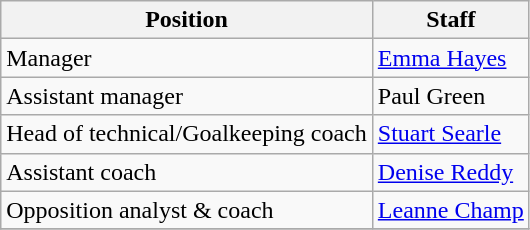<table class="wikitable">
<tr>
<th>Position</th>
<th>Staff</th>
</tr>
<tr>
<td>Manager</td>
<td> <a href='#'>Emma Hayes</a></td>
</tr>
<tr>
<td>Assistant manager</td>
<td> Paul Green</td>
</tr>
<tr>
<td>Head of technical/Goalkeeping coach</td>
<td> <a href='#'>Stuart Searle</a></td>
</tr>
<tr>
<td>Assistant coach</td>
<td> <a href='#'>Denise Reddy</a></td>
</tr>
<tr>
<td>Opposition analyst & coach</td>
<td> <a href='#'>Leanne Champ</a></td>
</tr>
<tr>
</tr>
</table>
